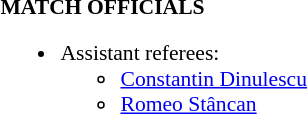<table width=100% style="font-size: 90%">
<tr>
<td width=50% valign=top><br><strong>MATCH OFFICIALS</strong><ul><li>Assistant referees:<ul><li> <a href='#'>Constantin Dinulescu</a></li><li> <a href='#'>Romeo Stâncan</a></li></ul></li></ul></td>
</tr>
</table>
